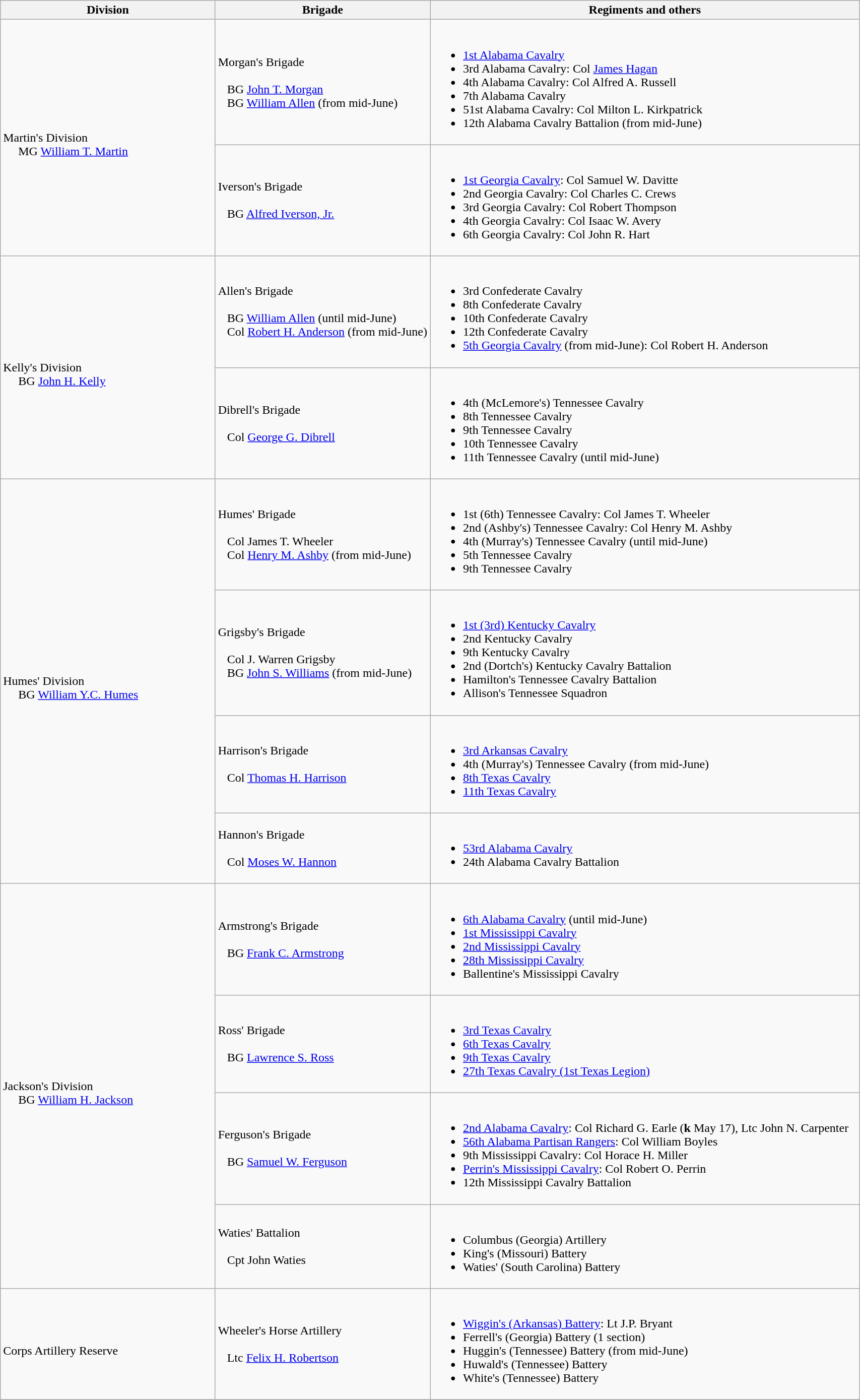<table class="wikitable">
<tr>
<th width=25%>Division</th>
<th width=25%>Brigade</th>
<th>Regiments and others</th>
</tr>
<tr>
<td rowspan=2><br>Martin's Division
<br>    
MG <a href='#'>William T. Martin</a></td>
<td>Morgan's Brigade<br><br>  
BG <a href='#'>John T. Morgan</a><br>  
BG <a href='#'>William Allen</a> (from mid-June)</td>
<td><br><ul><li><a href='#'>1st Alabama Cavalry</a></li><li>3rd Alabama Cavalry: Col <a href='#'>James Hagan</a></li><li>4th Alabama Cavalry: Col Alfred A. Russell</li><li>7th Alabama Cavalry</li><li>51st Alabama Cavalry: Col Milton L. Kirkpatrick</li><li>12th Alabama Cavalry Battalion (from mid-June)</li></ul></td>
</tr>
<tr>
<td>Iverson's Brigade<br><br>  
BG <a href='#'>Alfred Iverson, Jr.</a></td>
<td><br><ul><li><a href='#'>1st Georgia Cavalry</a>: Col Samuel W. Davitte</li><li>2nd Georgia Cavalry: Col Charles C. Crews</li><li>3rd Georgia Cavalry: Col Robert Thompson</li><li>4th Georgia Cavalry: Col Isaac W. Avery</li><li>6th Georgia Cavalry: Col John R. Hart</li></ul></td>
</tr>
<tr>
<td rowspan=2><br>Kelly's Division
<br>    
BG <a href='#'>John H. Kelly</a></td>
<td>Allen's Brigade<br><br>  
BG <a href='#'>William Allen</a> (until mid-June)<br>  
Col <a href='#'>Robert H. Anderson</a> (from mid-June)</td>
<td><br><ul><li>3rd Confederate Cavalry</li><li>8th Confederate Cavalry</li><li>10th Confederate Cavalry</li><li>12th Confederate Cavalry</li><li><a href='#'>5th Georgia Cavalry</a> (from mid-June): Col Robert H. Anderson</li></ul></td>
</tr>
<tr>
<td>Dibrell's Brigade<br><br>  
Col <a href='#'>George G. Dibrell</a></td>
<td><br><ul><li>4th (McLemore's) Tennessee Cavalry</li><li>8th Tennessee Cavalry</li><li>9th Tennessee Cavalry</li><li>10th Tennessee Cavalry</li><li>11th Tennessee Cavalry (until mid-June)</li></ul></td>
</tr>
<tr>
<td rowspan=4><br>Humes' Division
<br>    
BG <a href='#'>William Y.C. Humes</a></td>
<td>Humes' Brigade<br><br>  
Col James T. Wheeler<br>  
Col <a href='#'>Henry M. Ashby</a> (from mid-June)</td>
<td><br><ul><li>1st (6th) Tennessee Cavalry: Col James T. Wheeler</li><li>2nd (Ashby's) Tennessee Cavalry: Col Henry M. Ashby</li><li>4th (Murray's) Tennessee Cavalry (until mid-June)</li><li>5th Tennessee Cavalry</li><li>9th Tennessee Cavalry</li></ul></td>
</tr>
<tr>
<td>Grigsby's Brigade<br><br>  
Col J. Warren Grigsby<br>  
BG <a href='#'>John S. Williams</a> (from mid-June)</td>
<td><br><ul><li><a href='#'>1st (3rd) Kentucky Cavalry</a></li><li>2nd Kentucky Cavalry</li><li>9th Kentucky Cavalry</li><li>2nd (Dortch's) Kentucky Cavalry Battalion</li><li>Hamilton's Tennessee Cavalry Battalion</li><li>Allison's Tennessee Squadron</li></ul></td>
</tr>
<tr>
<td>Harrison's Brigade<br><br>  
Col <a href='#'>Thomas H. Harrison</a></td>
<td><br><ul><li><a href='#'>3rd Arkansas Cavalry</a></li><li>4th (Murray's) Tennessee Cavalry (from mid-June)</li><li><a href='#'>8th Texas Cavalry</a></li><li><a href='#'>11th Texas Cavalry</a></li></ul></td>
</tr>
<tr>
<td>Hannon's Brigade<br><br>  
Col <a href='#'>Moses W. Hannon</a></td>
<td><br><ul><li><a href='#'>53rd Alabama Cavalry</a></li><li>24th Alabama Cavalry Battalion</li></ul></td>
</tr>
<tr>
<td rowspan=4><br>Jackson's Division
<br>    
BG <a href='#'>William H. Jackson</a></td>
<td>Armstrong's Brigade<br><br>  
BG <a href='#'>Frank C. Armstrong</a></td>
<td><br><ul><li><a href='#'>6th Alabama Cavalry</a> (until mid-June)</li><li><a href='#'>1st Mississippi Cavalry</a></li><li><a href='#'>2nd Mississippi Cavalry</a></li><li><a href='#'>28th Mississippi Cavalry</a></li><li>Ballentine's Mississippi Cavalry</li></ul></td>
</tr>
<tr>
<td>Ross' Brigade<br><br>  
BG <a href='#'>Lawrence S. Ross</a></td>
<td><br><ul><li><a href='#'>3rd Texas Cavalry</a></li><li><a href='#'>6th Texas Cavalry</a></li><li><a href='#'>9th Texas Cavalry</a></li><li><a href='#'>27th Texas Cavalry (1st Texas Legion)</a></li></ul></td>
</tr>
<tr>
<td>Ferguson's Brigade<br><br>  
BG <a href='#'>Samuel W. Ferguson</a></td>
<td><br><ul><li><a href='#'>2nd Alabama Cavalry</a>: Col Richard G. Earle (<strong>k</strong> May 17), Ltc John N. Carpenter</li><li><a href='#'>56th Alabama Partisan Rangers</a>: Col William Boyles</li><li>9th Mississippi Cavalry: Col Horace H. Miller</li><li><a href='#'>Perrin's Mississippi Cavalry</a>: Col Robert O. Perrin</li><li>12th Mississippi Cavalry Battalion</li></ul></td>
</tr>
<tr>
<td>Waties' Battalion<br><br>  
Cpt John Waties</td>
<td><br><ul><li>Columbus (Georgia) Artillery</li><li>King's (Missouri) Battery</li><li>Waties' (South Carolina) Battery</li></ul></td>
</tr>
<tr>
<td rowspan=1><br>Corps Artillery Reserve</td>
<td>Wheeler's Horse Artillery<br><br>  
Ltc <a href='#'>Felix H. Robertson</a></td>
<td><br><ul><li><a href='#'>Wiggin's (Arkansas) Battery</a>: Lt J.P. Bryant</li><li>Ferrell's (Georgia) Battery (1 section)</li><li>Huggin's (Tennessee) Battery (from mid-June)</li><li>Huwald's (Tennessee) Battery</li><li>White's (Tennessee) Battery</li></ul></td>
</tr>
<tr>
</tr>
</table>
